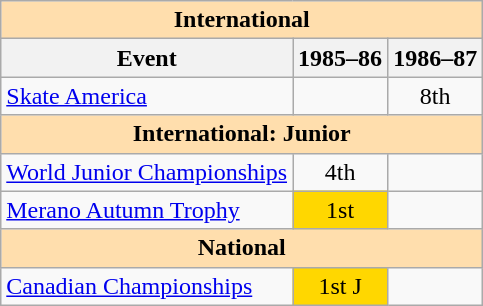<table class="wikitable" style="text-align:center">
<tr>
<th style="background-color: #ffdead; " colspan=3 align=center>International</th>
</tr>
<tr>
<th>Event</th>
<th>1985–86</th>
<th>1986–87</th>
</tr>
<tr>
<td align=left><a href='#'>Skate America</a></td>
<td></td>
<td>8th</td>
</tr>
<tr>
<th style="background-color: #ffdead; " colspan=3 align=center>International: Junior</th>
</tr>
<tr>
<td align=left><a href='#'>World Junior Championships</a></td>
<td>4th</td>
<td></td>
</tr>
<tr>
<td align=left><a href='#'>Merano Autumn Trophy</a></td>
<td bgcolor=gold>1st</td>
<td></td>
</tr>
<tr>
<th style="background-color: #ffdead; " colspan=3 align=center>National</th>
</tr>
<tr>
<td align=left><a href='#'>Canadian Championships</a></td>
<td bgcolor=gold>1st J</td>
<td></td>
</tr>
</table>
